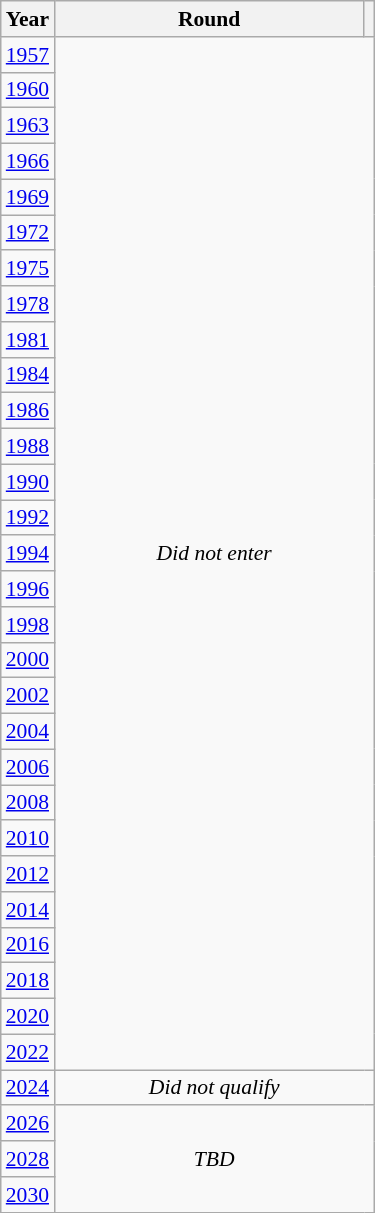<table class="wikitable" style="text-align: center; font-size:90%">
<tr>
<th>Year</th>
<th style="width:200px">Round</th>
<th></th>
</tr>
<tr>
<td><a href='#'>1957</a></td>
<td colspan="2" rowspan="29"><em>Did not enter</em></td>
</tr>
<tr>
<td><a href='#'>1960</a></td>
</tr>
<tr>
<td><a href='#'>1963</a></td>
</tr>
<tr>
<td><a href='#'>1966</a></td>
</tr>
<tr>
<td><a href='#'>1969</a></td>
</tr>
<tr>
<td><a href='#'>1972</a></td>
</tr>
<tr>
<td><a href='#'>1975</a></td>
</tr>
<tr>
<td><a href='#'>1978</a></td>
</tr>
<tr>
<td><a href='#'>1981</a></td>
</tr>
<tr>
<td><a href='#'>1984</a></td>
</tr>
<tr>
<td><a href='#'>1986</a></td>
</tr>
<tr>
<td><a href='#'>1988</a></td>
</tr>
<tr>
<td><a href='#'>1990</a></td>
</tr>
<tr>
<td><a href='#'>1992</a></td>
</tr>
<tr>
<td><a href='#'>1994</a></td>
</tr>
<tr>
<td><a href='#'>1996</a></td>
</tr>
<tr>
<td><a href='#'>1998</a></td>
</tr>
<tr>
<td><a href='#'>2000</a></td>
</tr>
<tr>
<td><a href='#'>2002</a></td>
</tr>
<tr>
<td><a href='#'>2004</a></td>
</tr>
<tr>
<td><a href='#'>2006</a></td>
</tr>
<tr>
<td><a href='#'>2008</a></td>
</tr>
<tr>
<td><a href='#'>2010</a></td>
</tr>
<tr>
<td><a href='#'>2012</a></td>
</tr>
<tr>
<td><a href='#'>2014</a></td>
</tr>
<tr>
<td><a href='#'>2016</a></td>
</tr>
<tr>
<td><a href='#'>2018</a></td>
</tr>
<tr>
<td><a href='#'>2020</a></td>
</tr>
<tr>
<td><a href='#'>2022</a></td>
</tr>
<tr>
<td><a href='#'>2024</a></td>
<td colspan="2" rowspan="1"><em>Did not qualify</em></td>
</tr>
<tr>
<td><a href='#'>2026</a></td>
<td colspan="2" rowspan="3"><em>TBD</em></td>
</tr>
<tr>
<td><a href='#'>2028</a></td>
</tr>
<tr>
<td><a href='#'>2030</a></td>
</tr>
</table>
